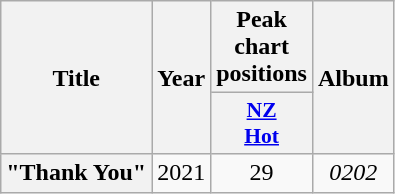<table class="wikitable plainrowheaders" style="text-align:center;">
<tr>
<th scope="col" rowspan="2">Title</th>
<th scope="col" rowspan="2">Year</th>
<th scope="col" colspan="1">Peak chart positions</th>
<th scope="col" rowspan="2">Album</th>
</tr>
<tr>
<th scope="col" style="width:3em;font-size:90%;"><a href='#'>NZ<br>Hot</a><br></th>
</tr>
<tr>
<th scope="row">"Thank You"</th>
<td>2021</td>
<td>29</td>
<td><em>0202</em></td>
</tr>
</table>
